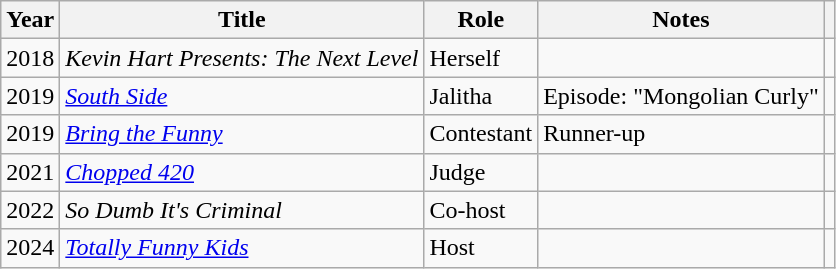<table class="wikitable sortable">
<tr>
<th>Year</th>
<th>Title</th>
<th>Role</th>
<th class="unsortable">Notes</th>
<th class="unsortable"></th>
</tr>
<tr>
<td>2018</td>
<td><em>Kevin Hart Presents: The Next Level</em></td>
<td>Herself</td>
<td></td>
<td></td>
</tr>
<tr>
<td>2019</td>
<td><em><a href='#'>South Side</a></em></td>
<td>Jalitha</td>
<td>Episode: "Mongolian Curly"</td>
<td></td>
</tr>
<tr>
<td>2019</td>
<td><em><a href='#'>Bring the Funny</a></em></td>
<td>Contestant</td>
<td>Runner-up</td>
<td></td>
</tr>
<tr>
<td>2021</td>
<td><em><a href='#'>Chopped 420</a></em></td>
<td>Judge</td>
<td></td>
<td></td>
</tr>
<tr>
<td>2022</td>
<td><em>So Dumb It's Criminal</em></td>
<td>Co-host</td>
<td></td>
<td></td>
</tr>
<tr>
<td>2024</td>
<td><em><a href='#'>Totally Funny Kids</a></em></td>
<td>Host</td>
<td></td>
<td></td>
</tr>
</table>
